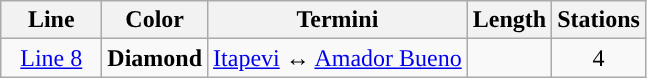<table class="wikitable">
<tr>
<th align="center" width="60px">Line</th>
<th align="center">Color</th>
<th align="center">Termini</th>
<th align="center">Length</th>
<th align="center">Stations</th>
</tr>
<tr>
<td align="center"><a href='#'>Line 8</a></td>
<td><strong>Diamond</strong></td>
<td align="center"><a href='#'>Itapevi</a> ↔ <a href='#'>Amador Bueno</a></td>
<td align="center"></td>
<td align="center">4</td>
</tr>
</table>
